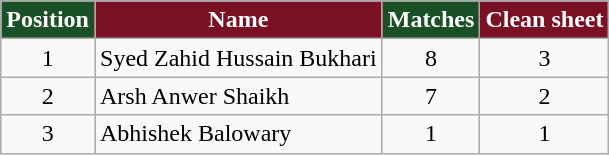<table class="wikitable" margin-left:1em;float:center">
<tr>
<th style="background:#1A5026; color:white; text-align:center;">Position</th>
<th style="background:#7A1024; color:white; text-align:center;">Name</th>
<th style="background:#1A5026; color:white; text-align:center;">Matches</th>
<th style="background:#7A1024; color:white; text-align:center;">Clean sheet</th>
</tr>
<tr>
<td row span="1"style=text-align:center;">1</td>
<td> Syed Zahid Hussain Bukhari</td>
<td style="text-align:center">8</td>
<td style="text-align:center">3</td>
</tr>
<tr>
<td rowspan="1"style=text-align:center;">2</td>
<td> Arsh Anwer Shaikh</td>
<td style=text-align:center;">7</td>
<td style=text-align:center;">2</td>
</tr>
<tr>
<td rowspan="1"style=text-align:center;">3</td>
<td> Abhishek Balowary</td>
<td style=text-align:center;">1</td>
<td style=text-align:center;">1</td>
</tr>
</table>
